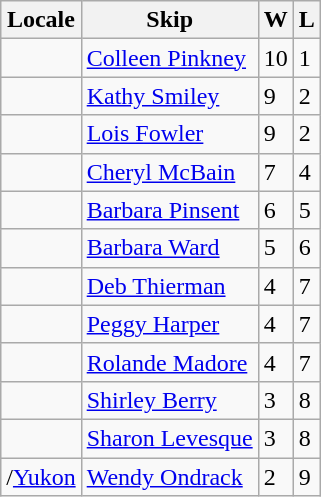<table class="wikitable" border="1">
<tr>
<th>Locale</th>
<th>Skip</th>
<th>W</th>
<th>L</th>
</tr>
<tr>
<td></td>
<td><a href='#'>Colleen Pinkney</a></td>
<td>10</td>
<td>1</td>
</tr>
<tr>
<td></td>
<td><a href='#'>Kathy Smiley</a></td>
<td>9</td>
<td>2</td>
</tr>
<tr>
<td></td>
<td><a href='#'>Lois Fowler</a></td>
<td>9</td>
<td>2</td>
</tr>
<tr>
<td></td>
<td><a href='#'>Cheryl McBain</a></td>
<td>7</td>
<td>4</td>
</tr>
<tr>
<td></td>
<td><a href='#'>Barbara Pinsent</a></td>
<td>6</td>
<td>5</td>
</tr>
<tr>
<td></td>
<td><a href='#'>Barbara Ward</a></td>
<td>5</td>
<td>6</td>
</tr>
<tr>
<td></td>
<td><a href='#'>Deb Thierman</a></td>
<td>4</td>
<td>7</td>
</tr>
<tr>
<td></td>
<td><a href='#'>Peggy Harper</a></td>
<td>4</td>
<td>7</td>
</tr>
<tr>
<td></td>
<td><a href='#'>Rolande Madore</a></td>
<td>4</td>
<td>7</td>
</tr>
<tr>
<td></td>
<td><a href='#'>Shirley Berry</a></td>
<td>3</td>
<td>8</td>
</tr>
<tr>
<td></td>
<td><a href='#'>Sharon Levesque</a></td>
<td>3</td>
<td>8</td>
</tr>
<tr>
<td>/<a href='#'>Yukon</a></td>
<td><a href='#'>Wendy Ondrack</a></td>
<td>2</td>
<td>9</td>
</tr>
</table>
